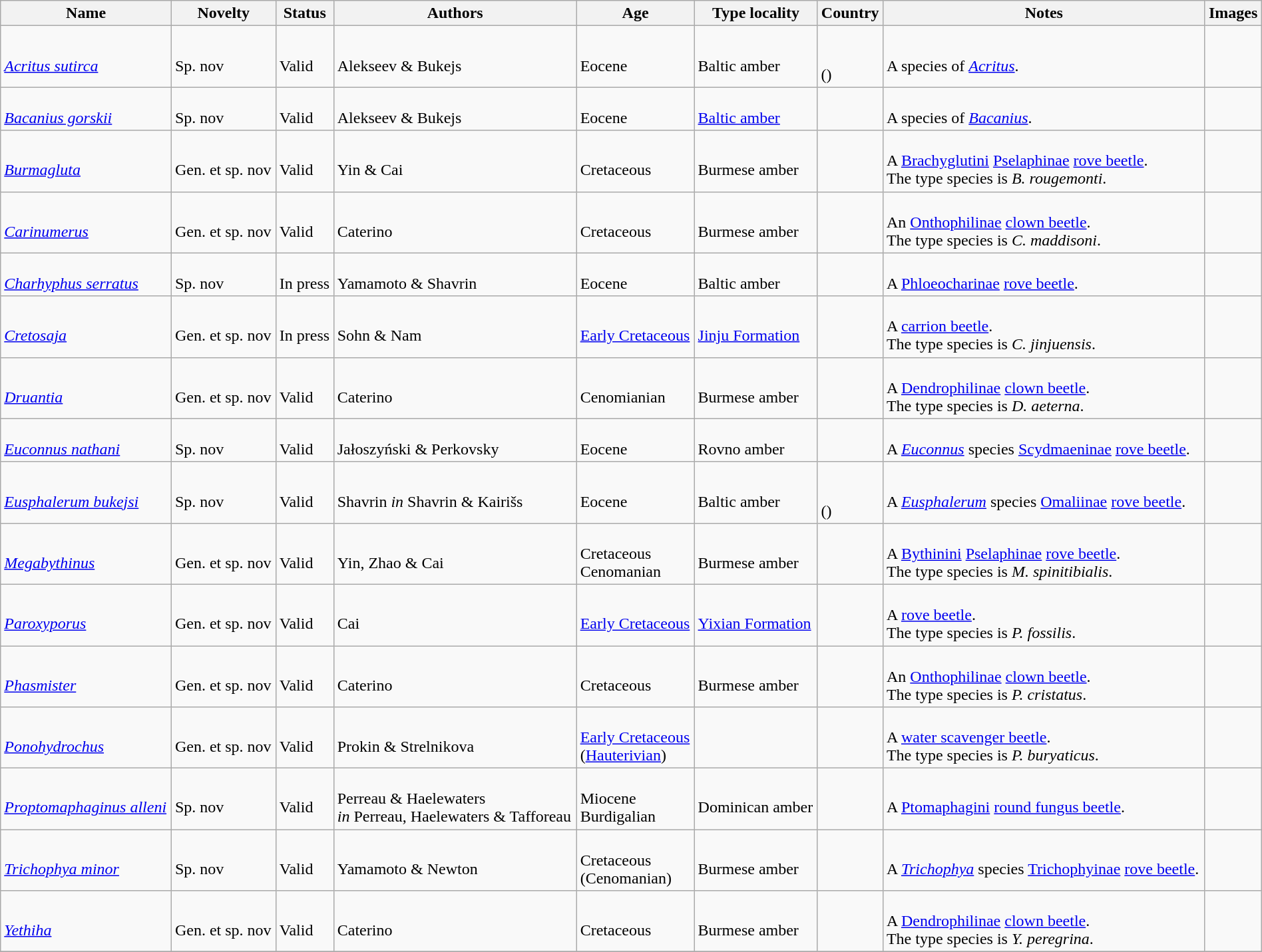<table class="wikitable sortable" align="center" width="100%">
<tr>
<th>Name</th>
<th>Novelty</th>
<th>Status</th>
<th>Authors</th>
<th>Age</th>
<th>Type locality</th>
<th>Country</th>
<th>Notes</th>
<th>Images</th>
</tr>
<tr>
<td><br><em><a href='#'>Acritus sutirca</a></em></td>
<td><br>Sp. nov</td>
<td><br>Valid</td>
<td><br>Alekseev & Bukejs</td>
<td><br>Eocene</td>
<td><br>Baltic amber</td>
<td><br><br>()</td>
<td><br>A species of <em><a href='#'>Acritus</a></em>.</td>
<td></td>
</tr>
<tr>
<td><br><em><a href='#'>Bacanius gorskii</a></em></td>
<td><br>Sp. nov</td>
<td><br>Valid</td>
<td><br>Alekseev & Bukejs</td>
<td><br>Eocene</td>
<td><br><a href='#'>Baltic amber</a></td>
<td><br></td>
<td><br>A species of <em><a href='#'>Bacanius</a></em>.</td>
<td></td>
</tr>
<tr>
<td><br><em><a href='#'>Burmagluta</a></em></td>
<td><br>Gen. et sp. nov</td>
<td><br>Valid</td>
<td><br>Yin & Cai</td>
<td><br>Cretaceous</td>
<td><br>Burmese amber</td>
<td><br></td>
<td><br>A <a href='#'>Brachyglutini</a> <a href='#'>Pselaphinae</a> <a href='#'>rove beetle</a>.<br> The type species is <em>B. rougemonti</em>.</td>
<td></td>
</tr>
<tr>
<td><br><em><a href='#'>Carinumerus</a></em></td>
<td><br>Gen. et sp. nov</td>
<td><br>Valid</td>
<td><br>Caterino</td>
<td><br>Cretaceous</td>
<td><br>Burmese amber</td>
<td><br></td>
<td><br>An <a href='#'>Onthophilinae</a> <a href='#'>clown beetle</a>.<br> The type species is <em>C. maddisoni</em>.</td>
<td></td>
</tr>
<tr>
<td><br><em><a href='#'>Charhyphus serratus</a></em></td>
<td><br>Sp. nov</td>
<td><br>In press</td>
<td><br>Yamamoto & Shavrin</td>
<td><br>Eocene</td>
<td><br>Baltic amber</td>
<td><br></td>
<td><br>A <a href='#'>Phloeocharinae</a> <a href='#'>rove beetle</a>.</td>
<td></td>
</tr>
<tr>
<td><br><em><a href='#'>Cretosaja</a></em></td>
<td><br>Gen. et sp. nov</td>
<td><br>In press</td>
<td><br>Sohn & Nam</td>
<td><br><a href='#'>Early Cretaceous</a></td>
<td><br><a href='#'>Jinju Formation</a></td>
<td><br></td>
<td><br>A <a href='#'>carrion beetle</a>.<br> The type species is <em>C. jinjuensis</em>.</td>
<td></td>
</tr>
<tr>
<td><br><em><a href='#'>Druantia</a></em></td>
<td><br>Gen. et sp. nov</td>
<td><br>Valid</td>
<td><br>Caterino</td>
<td><br>Cenomianian</td>
<td><br>Burmese amber</td>
<td><br></td>
<td><br>A <a href='#'>Dendrophilinae</a> <a href='#'>clown beetle</a>.<br> The type species is <em>D. aeterna</em>.</td>
<td></td>
</tr>
<tr>
<td><br><em><a href='#'>Euconnus nathani</a></em></td>
<td><br>Sp. nov</td>
<td><br>Valid</td>
<td><br>Jałoszyński & Perkovsky</td>
<td><br>Eocene</td>
<td><br>Rovno amber</td>
<td><br></td>
<td><br>A <em><a href='#'>Euconnus</a></em> species <a href='#'>Scydmaeninae</a> <a href='#'>rove beetle</a>.</td>
<td></td>
</tr>
<tr>
<td><br><em><a href='#'>Eusphalerum bukejsi</a></em></td>
<td><br>Sp. nov</td>
<td><br>Valid</td>
<td><br>Shavrin <em>in</em> Shavrin & Kairišs</td>
<td><br>Eocene</td>
<td><br>Baltic amber</td>
<td><br><br>()</td>
<td><br>A <em><a href='#'>Eusphalerum</a></em> species <a href='#'>Omaliinae</a> <a href='#'>rove beetle</a>.</td>
<td></td>
</tr>
<tr>
<td><br><em><a href='#'>Megabythinus</a></em></td>
<td><br>Gen. et sp. nov</td>
<td><br>Valid</td>
<td><br>Yin, Zhao & Cai</td>
<td><br>Cretaceous<br>Cenomanian</td>
<td><br>Burmese amber</td>
<td><br></td>
<td><br>A <a href='#'>Bythinini</a> <a href='#'>Pselaphinae</a> <a href='#'>rove beetle</a>.<br> The type species is <em>M. spinitibialis</em>.</td>
<td></td>
</tr>
<tr>
<td><br><em><a href='#'>Paroxyporus</a></em></td>
<td><br>Gen. et sp. nov</td>
<td><br>Valid</td>
<td><br>Cai</td>
<td><br><a href='#'>Early Cretaceous</a></td>
<td><br><a href='#'>Yixian Formation</a></td>
<td><br></td>
<td><br>A <a href='#'>rove beetle</a>.<br> The type species is <em>P. fossilis</em>.</td>
<td></td>
</tr>
<tr>
<td><br><em><a href='#'>Phasmister</a></em></td>
<td><br>Gen. et sp. nov</td>
<td><br>Valid</td>
<td><br>Caterino</td>
<td><br>Cretaceous</td>
<td><br>Burmese amber</td>
<td><br></td>
<td><br>An <a href='#'>Onthophilinae</a> <a href='#'>clown beetle</a>.<br> The type species is <em>P. cristatus</em>.</td>
<td></td>
</tr>
<tr>
<td><br><em><a href='#'>Ponohydrochus</a></em></td>
<td><br>Gen. et sp. nov</td>
<td><br>Valid</td>
<td><br>Prokin & Strelnikova</td>
<td><br><a href='#'>Early Cretaceous</a><br>(<a href='#'>Hauterivian</a>)</td>
<td></td>
<td><br></td>
<td><br>A <a href='#'>water scavenger beetle</a>.<br> The type species is <em>P. buryaticus</em>.</td>
<td></td>
</tr>
<tr>
<td><br><em><a href='#'>Proptomaphaginus alleni</a></em></td>
<td><br>Sp. nov</td>
<td><br>Valid</td>
<td><br>Perreau & Haelewaters<br><em>in</em> Perreau, Haelewaters & Tafforeau</td>
<td><br>Miocene<br> Burdigalian</td>
<td><br>Dominican amber</td>
<td><br></td>
<td><br>A <a href='#'>Ptomaphagini</a> <a href='#'>round fungus beetle</a>.</td>
<td></td>
</tr>
<tr>
<td><br><em><a href='#'>Trichophya minor</a></em></td>
<td><br>Sp. nov</td>
<td><br>Valid</td>
<td><br>Yamamoto & Newton</td>
<td><br>Cretaceous<br> (Cenomanian)</td>
<td><br>Burmese amber</td>
<td><br></td>
<td><br>A <em><a href='#'>Trichophya</a></em> species <a href='#'>Trichophyinae</a> <a href='#'>rove beetle</a>.</td>
<td></td>
</tr>
<tr>
<td><br><em><a href='#'>Yethiha</a></em></td>
<td><br>Gen. et sp. nov</td>
<td><br>Valid</td>
<td><br>Caterino</td>
<td><br>Cretaceous</td>
<td><br>Burmese amber</td>
<td><br></td>
<td><br>A <a href='#'>Dendrophilinae</a> <a href='#'>clown beetle</a>.<br> The type species is <em>Y. peregrina</em>.</td>
<td></td>
</tr>
<tr>
</tr>
</table>
